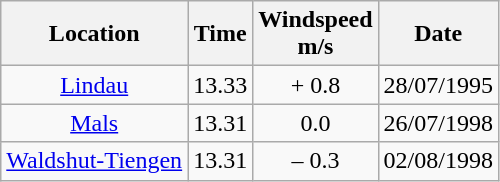<table class="wikitable" style= "text-align: center">
<tr>
<th>Location</th>
<th>Time</th>
<th>Windspeed<br>m/s</th>
<th>Date</th>
</tr>
<tr>
<td><a href='#'>Lindau</a></td>
<td>13.33</td>
<td>+ 0.8</td>
<td>28/07/1995</td>
</tr>
<tr>
<td><a href='#'>Mals</a></td>
<td>13.31</td>
<td>0.0</td>
<td>26/07/1998</td>
</tr>
<tr>
<td><a href='#'>Waldshut-Tiengen</a></td>
<td>13.31</td>
<td>– 0.3</td>
<td>02/08/1998</td>
</tr>
</table>
